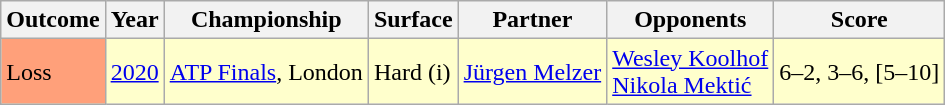<table class="sortable wikitable">
<tr>
<th>Outcome</th>
<th>Year</th>
<th>Championship</th>
<th>Surface</th>
<th>Partner</th>
<th>Opponents</th>
<th class="unsortable">Score</th>
</tr>
<tr bgcolor=#ffffcc>
<td bgcolor=FFA07A>Loss</td>
<td><a href='#'>2020</a></td>
<td><a href='#'>ATP Finals</a>, London</td>
<td>Hard (i)</td>
<td> <a href='#'>Jürgen Melzer</a></td>
<td> <a href='#'>Wesley Koolhof</a><br> <a href='#'>Nikola Mektić</a></td>
<td>6–2, 3–6, [5–10]</td>
</tr>
</table>
